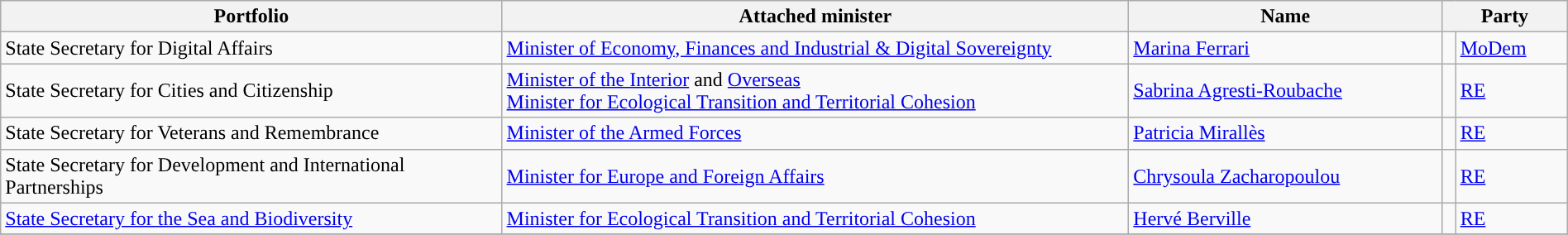<table class="wikitable" style="width:100%">
<tr>
<th>Portfolio</th>
<th style="width:40%">Attached minister</th>
<th style="width:20%">Name</th>
<th style="width:8%" colspan="2">Party</th>
</tr>
<tr>
<td>State Secretary for Digital Affairs</td>
<td><a href='#'>Minister of Economy, Finances and Industrial & Digital Sovereignty</a></td>
<td><a href='#'>Marina Ferrari</a></td>
<td style=background:></td>
<td><a href='#'>MoDem</a></td>
</tr>
<tr>
<td>State Secretary for Cities and Citizenship</td>
<td><a href='#'>Minister of the Interior</a> and <a href='#'>Overseas</a><br><a href='#'>Minister for Ecological Transition and Territorial Cohesion</a></td>
<td><a href='#'>Sabrina Agresti-Roubache</a></td>
<td style="background:"></td>
<td><a href='#'>RE</a></td>
</tr>
<tr>
<td>State Secretary for Veterans and Remembrance</td>
<td><a href='#'>Minister of the Armed Forces</a></td>
<td><a href='#'>Patricia Mirallès</a></td>
<td style="background:"></td>
<td><a href='#'>RE</a></td>
</tr>
<tr>
<td>State Secretary for Development and International Partnerships</td>
<td><a href='#'>Minister for Europe and Foreign Affairs</a></td>
<td><a href='#'>Chrysoula Zacharopoulou</a></td>
<td style="background:"></td>
<td><a href='#'>RE</a></td>
</tr>
<tr>
<td><a href='#'>State Secretary for the Sea and Biodiversity</a></td>
<td><a href='#'>Minister for Ecological Transition and Territorial Cohesion</a></td>
<td><a href='#'>Hervé Berville</a></td>
<td style="background:"></td>
<td><a href='#'>RE</a></td>
</tr>
<tr>
</tr>
</table>
